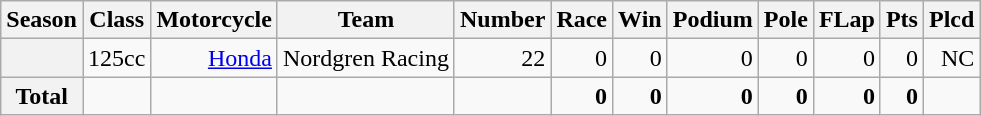<table class="wikitable" style=text-align:right>
<tr>
<th>Season</th>
<th>Class</th>
<th>Motorcycle</th>
<th>Team</th>
<th>Number</th>
<th>Race</th>
<th>Win</th>
<th>Podium</th>
<th>Pole</th>
<th>FLap</th>
<th>Pts</th>
<th>Plcd</th>
</tr>
<tr>
<th></th>
<td>125cc</td>
<td><a href='#'>Honda</a></td>
<td>Nordgren Racing</td>
<td>22</td>
<td>0</td>
<td>0</td>
<td>0</td>
<td>0</td>
<td>0</td>
<td>0</td>
<td>NC</td>
</tr>
<tr>
<th>Total</th>
<td></td>
<td></td>
<td></td>
<td></td>
<td><strong>0</strong></td>
<td><strong>0</strong></td>
<td><strong>0</strong></td>
<td><strong>0</strong></td>
<td><strong>0</strong></td>
<td><strong>0</strong></td>
<td></td>
</tr>
</table>
